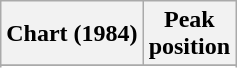<table class="wikitable sortable plainrowheaders">
<tr>
<th>Chart (1984)</th>
<th>Peak<br>position</th>
</tr>
<tr>
</tr>
<tr>
</tr>
<tr>
</tr>
<tr>
</tr>
<tr>
</tr>
<tr>
</tr>
</table>
